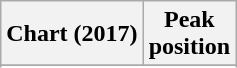<table class="wikitable sortable plainrowheaders">
<tr>
<th>Chart (2017)</th>
<th>Peak<br>position</th>
</tr>
<tr>
</tr>
<tr>
</tr>
</table>
